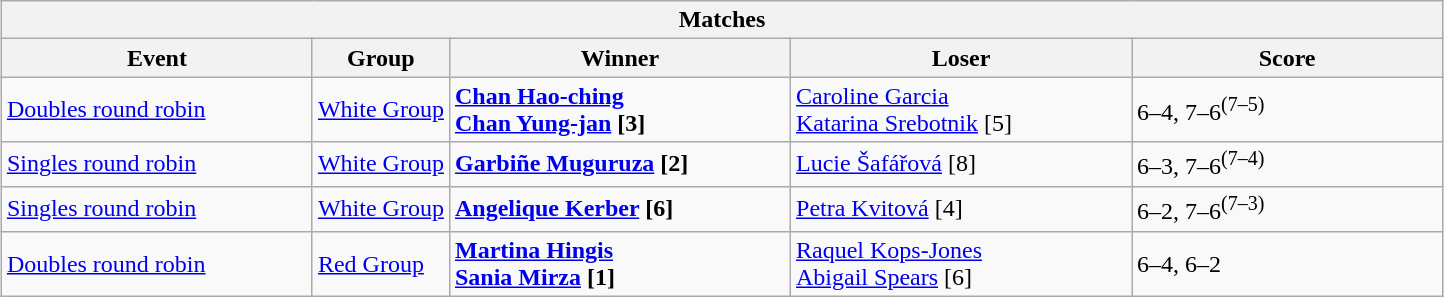<table class="wikitable collapsible uncollapsed" style="margin:1em auto;">
<tr>
<th colspan=6>Matches</th>
</tr>
<tr>
<th width=200>Event</th>
<th>Group</th>
<th width=220>Winner</th>
<th width=220>Loser</th>
<th width=200>Score</th>
</tr>
<tr align=left>
<td><a href='#'>Doubles round robin</a></td>
<td><a href='#'>White Group</a></td>
<td><strong> <a href='#'>Chan Hao-ching</a> <br>  <a href='#'>Chan Yung-jan</a> [3] </strong></td>
<td> <a href='#'>Caroline Garcia</a> <br>  <a href='#'>Katarina Srebotnik</a> [5]</td>
<td>6–4, 7–6<sup>(7–5)</sup></td>
</tr>
<tr align=left>
<td><a href='#'>Singles round robin</a></td>
<td><a href='#'>White Group</a></td>
<td><strong> <a href='#'>Garbiñe Muguruza</a> [2] </strong></td>
<td> <a href='#'>Lucie Šafářová</a> [8]</td>
<td>6–3, 7–6<sup>(7–4)</sup></td>
</tr>
<tr align=left>
<td><a href='#'>Singles round robin</a></td>
<td><a href='#'>White Group</a></td>
<td><strong> <a href='#'>Angelique Kerber</a> [6]</strong></td>
<td> <a href='#'>Petra Kvitová</a> [4]</td>
<td>6–2, 7–6<sup>(7–3)</sup></td>
</tr>
<tr align=left>
<td><a href='#'>Doubles round robin</a></td>
<td><a href='#'>Red Group</a></td>
<td><strong> <a href='#'>Martina Hingis</a> <br>  <a href='#'>Sania Mirza</a> [1] </strong></td>
<td> <a href='#'>Raquel Kops-Jones</a> <br>  <a href='#'>Abigail Spears</a> [6]</td>
<td>6–4, 6–2</td>
</tr>
</table>
